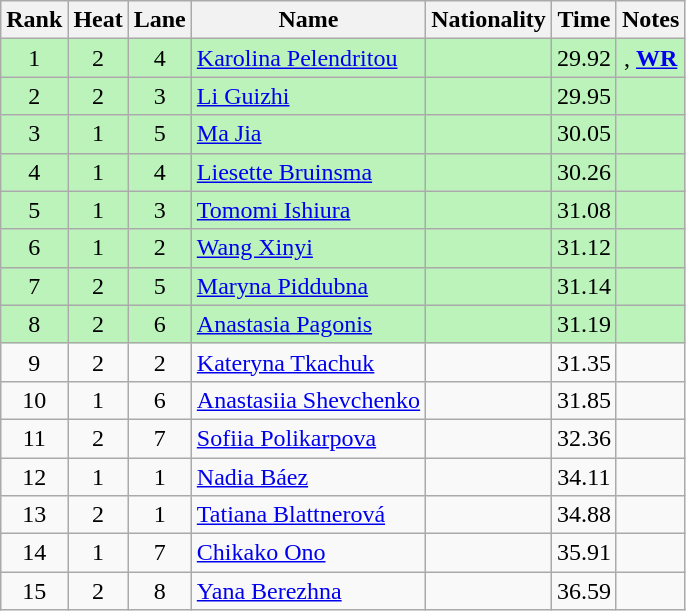<table class="wikitable sortable" style="text-align:center">
<tr>
<th>Rank</th>
<th>Heat</th>
<th>Lane</th>
<th>Name</th>
<th>Nationality</th>
<th>Time</th>
<th>Notes</th>
</tr>
<tr bgcolor=bbf3bb>
<td>1</td>
<td>2</td>
<td>4</td>
<td align=left><a href='#'>Karolina Pelendritou</a></td>
<td align=left></td>
<td>29.92</td>
<td>, <strong><a href='#'>WR</a></strong></td>
</tr>
<tr bgcolor=bbf3bb>
<td>2</td>
<td>2</td>
<td>3</td>
<td align=left><a href='#'>Li Guizhi</a></td>
<td align=left></td>
<td>29.95</td>
<td></td>
</tr>
<tr bgcolor=bbf3bb>
<td>3</td>
<td>1</td>
<td>5</td>
<td align=left><a href='#'>Ma Jia</a></td>
<td align=left></td>
<td>30.05</td>
<td></td>
</tr>
<tr bgcolor=bbf3bb>
<td>4</td>
<td>1</td>
<td>4</td>
<td align=left><a href='#'>Liesette Bruinsma</a></td>
<td align=left></td>
<td>30.26</td>
<td></td>
</tr>
<tr bgcolor=bbf3bb>
<td>5</td>
<td>1</td>
<td>3</td>
<td align=left><a href='#'>Tomomi Ishiura</a></td>
<td align=left></td>
<td>31.08</td>
<td></td>
</tr>
<tr bgcolor=bbf3bb>
<td>6</td>
<td>1</td>
<td>2</td>
<td align=left><a href='#'>Wang Xinyi</a></td>
<td align=left></td>
<td>31.12</td>
<td></td>
</tr>
<tr bgcolor=bbf3bb>
<td>7</td>
<td>2</td>
<td>5</td>
<td align=left><a href='#'>Maryna Piddubna</a></td>
<td align=left></td>
<td>31.14</td>
<td></td>
</tr>
<tr bgcolor=bbf3bb>
<td>8</td>
<td>2</td>
<td>6</td>
<td align=left><a href='#'>Anastasia Pagonis</a></td>
<td align=left></td>
<td>31.19</td>
<td></td>
</tr>
<tr>
<td>9</td>
<td>2</td>
<td>2</td>
<td align=left><a href='#'>Kateryna Tkachuk</a></td>
<td align=left></td>
<td>31.35</td>
<td></td>
</tr>
<tr>
<td>10</td>
<td>1</td>
<td>6</td>
<td align=left><a href='#'>Anastasiia Shevchenko</a></td>
<td align=left></td>
<td>31.85</td>
<td></td>
</tr>
<tr>
<td>11</td>
<td>2</td>
<td>7</td>
<td align=left><a href='#'>Sofiia Polikarpova</a></td>
<td align=left></td>
<td>32.36</td>
<td></td>
</tr>
<tr>
<td>12</td>
<td>1</td>
<td>1</td>
<td align=left><a href='#'>Nadia Báez</a></td>
<td align=left></td>
<td>34.11</td>
<td></td>
</tr>
<tr>
<td>13</td>
<td>2</td>
<td>1</td>
<td align=left><a href='#'>Tatiana Blattnerová</a></td>
<td align=left></td>
<td>34.88</td>
<td></td>
</tr>
<tr>
<td>14</td>
<td>1</td>
<td>7</td>
<td align=left><a href='#'>Chikako Ono</a></td>
<td align=left></td>
<td>35.91</td>
<td></td>
</tr>
<tr>
<td>15</td>
<td>2</td>
<td>8</td>
<td align=left><a href='#'>Yana Berezhna</a></td>
<td align=left></td>
<td>36.59</td>
<td></td>
</tr>
</table>
